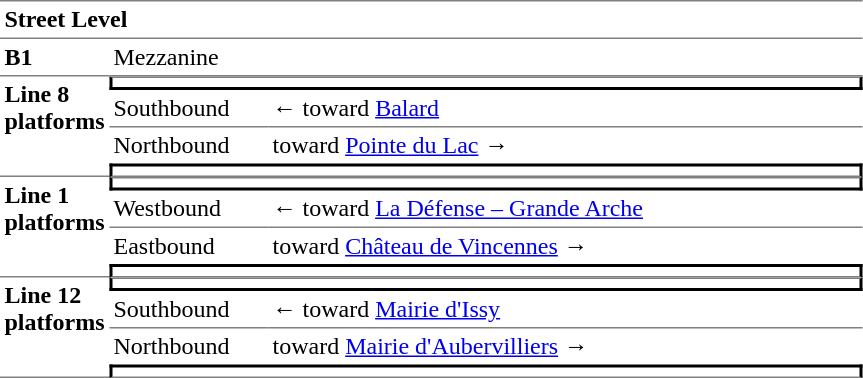<table cellspacing="0" cellpadding="3" border="0">
<tr>
<td colspan="3" data-darkreader-inline-border-bottom="" data-darkreader-inline-border-top="" style="border-bottom:solid 1px gray;border-top:solid 1px gray;" width="50" valign="top"><strong>Street Level</strong></td>
</tr>
<tr>
<td data-darkreader-inline-border-bottom="" style="border-bottom:solid 1px gray;" width="50" valign="top"><strong>B1</strong></td>
<td colspan="2" data-darkreader-inline-border-bottom="" style="border-bottom:solid 1px gray;" width="100" valign="top">Mezzanine</td>
</tr>
<tr>
<td rowspan="4" data-darkreader-inline-border-bottom="" style="border-bottom:solid 1px gray;" width="50" valign="top"><strong>Line 8 platforms</strong></td>
<td colspan="2" data-darkreader-inline-border-top="" data-darkreader-inline-border-right="" data-darkreader-inline-border-left="" data-darkreader-inline-border-bottom="" style="border-top:solid 1px gray;border-right:solid 2px black;border-left:solid 2px black;border-bottom:solid 2px black;text-align:center;"></td>
</tr>
<tr>
<td data-darkreader-inline-border-bottom="" style="border-bottom:solid 1px gray;" width="100">Southbound</td>
<td data-darkreader-inline-border-bottom="" style="border-bottom:solid 1px gray;" width="390">←   toward <a href='#'>Balard</a> </td>
</tr>
<tr>
<td>Northbound</td>
<td>   toward <a href='#'>Pointe du Lac</a>  →</td>
</tr>
<tr>
<td colspan="2" data-darkreader-inline-border-top="" data-darkreader-inline-border-right="" data-darkreader-inline-border-left="" data-darkreader-inline-border-bottom="" style="border-top:solid 2px black;border-right:solid 2px black;border-left:solid 2px black;border-bottom:solid 1px gray;text-align:center;"></td>
</tr>
<tr>
<td rowspan="4" data-darkreader-inline-border-bottom="" style="border-bottom:solid 1px gray;" width="50" valign="top"><strong>Line 1 platforms</strong></td>
<td colspan="2" data-darkreader-inline-border-top="" data-darkreader-inline-border-right="" data-darkreader-inline-border-left="" data-darkreader-inline-border-bottom="" style="border-top:solid 1px gray;border-right:solid 2px black;border-left:solid 2px black;border-bottom:solid 2px black;text-align:center;"></td>
</tr>
<tr>
<td data-darkreader-inline-border-bottom="" style="border-bottom:solid 1px gray;" width="100">Westbound</td>
<td data-darkreader-inline-border-bottom="" style="border-bottom:solid 1px gray;" width="390">←   toward <a href='#'>La Défense – Grande Arche</a> </td>
</tr>
<tr>
<td>Eastbound</td>
<td>   toward <a href='#'>Château de Vincennes</a>  →</td>
</tr>
<tr>
<td colspan="2" data-darkreader-inline-border-top="" data-darkreader-inline-border-right="" data-darkreader-inline-border-left="" data-darkreader-inline-border-bottom="" style="border-top:solid 2px black;border-right:solid 2px black;border-left:solid 2px black;border-bottom:solid 1px gray;text-align:center;"></td>
</tr>
<tr>
<td rowspan="4" data-darkreader-inline-border-bottom="" style="border-bottom:solid 1px gray;" width="50" valign="top"><strong>Line 12 platforms</strong></td>
<td colspan="2" data-darkreader-inline-border-top="" data-darkreader-inline-border-right="" data-darkreader-inline-border-left="" data-darkreader-inline-border-bottom="" style="border-top:solid 1px gray;border-right:solid 2px black;border-left:solid 2px black;border-bottom:solid 2px black;text-align:center;"></td>
</tr>
<tr>
<td data-darkreader-inline-border-bottom="" style="border-bottom:solid 1px gray;" width="100">Southbound</td>
<td data-darkreader-inline-border-bottom="" style="border-bottom:solid 1px gray;" width="390">←   toward <a href='#'>Mairie d'Issy</a> </td>
</tr>
<tr>
<td>Northbound</td>
<td>   toward <a href='#'>Mairie d'Aubervilliers</a>  →</td>
</tr>
<tr>
<td colspan="2" data-darkreader-inline-border-top="" data-darkreader-inline-border-right="" data-darkreader-inline-border-left="" data-darkreader-inline-border-bottom="" style="border-top:solid 2px black;border-right:solid 2px black;border-left:solid 2px black;border-bottom:solid 1px gray;text-align:center;"></td>
</tr>
</table>
